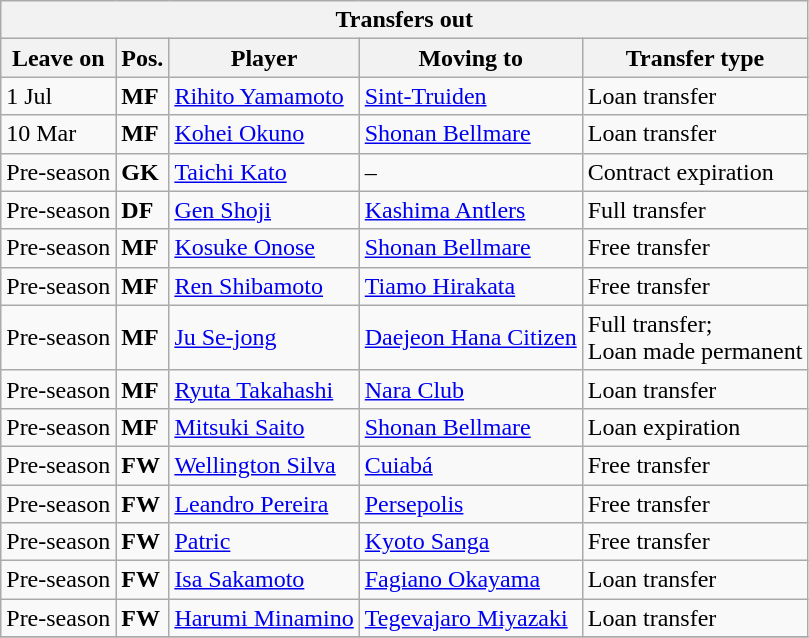<table class="wikitable sortable" style=“text-align:left;>
<tr>
<th colspan="5">Transfers out</th>
</tr>
<tr>
<th>Leave on</th>
<th>Pos.</th>
<th>Player</th>
<th>Moving to</th>
<th>Transfer type</th>
</tr>
<tr>
<td>1 Jul</td>
<td><strong>MF</strong></td>
<td> <a href='#'>Rihito Yamamoto</a></td>
<td> <a href='#'>Sint-Truiden</a></td>
<td>Loan transfer</td>
</tr>
<tr>
<td>10 Mar</td>
<td><strong>MF</strong></td>
<td> <a href='#'>Kohei Okuno</a></td>
<td> <a href='#'>Shonan Bellmare</a></td>
<td>Loan transfer</td>
</tr>
<tr>
<td>Pre-season</td>
<td><strong>GK</strong></td>
<td> <a href='#'>Taichi Kato</a></td>
<td>–</td>
<td>Contract expiration</td>
</tr>
<tr>
<td>Pre-season</td>
<td><strong>DF</strong></td>
<td> <a href='#'>Gen Shoji</a></td>
<td> <a href='#'>Kashima Antlers</a></td>
<td>Full transfer</td>
</tr>
<tr>
<td>Pre-season</td>
<td><strong>MF</strong></td>
<td> <a href='#'>Kosuke Onose</a></td>
<td> <a href='#'>Shonan Bellmare</a></td>
<td>Free transfer</td>
</tr>
<tr>
<td>Pre-season</td>
<td><strong>MF</strong></td>
<td> <a href='#'>Ren Shibamoto</a></td>
<td> <a href='#'>Tiamo Hirakata</a></td>
<td>Free transfer</td>
</tr>
<tr>
<td>Pre-season</td>
<td><strong>MF</strong></td>
<td> <a href='#'>Ju Se-jong</a></td>
<td> <a href='#'>Daejeon Hana Citizen</a></td>
<td>Full transfer;<br> Loan made permanent</td>
</tr>
<tr>
<td>Pre-season</td>
<td><strong>MF</strong></td>
<td> <a href='#'>Ryuta Takahashi</a></td>
<td> <a href='#'>Nara Club</a></td>
<td>Loan transfer</td>
</tr>
<tr>
<td>Pre-season</td>
<td><strong>MF</strong></td>
<td> <a href='#'>Mitsuki Saito</a></td>
<td> <a href='#'>Shonan Bellmare</a></td>
<td>Loan expiration</td>
</tr>
<tr>
<td>Pre-season</td>
<td><strong>FW</strong></td>
<td> <a href='#'>Wellington Silva</a></td>
<td> <a href='#'>Cuiabá</a></td>
<td>Free transfer</td>
</tr>
<tr>
<td>Pre-season</td>
<td><strong>FW</strong></td>
<td> <a href='#'>Leandro Pereira</a></td>
<td> <a href='#'>Persepolis</a></td>
<td>Free transfer</td>
</tr>
<tr>
<td>Pre-season</td>
<td><strong>FW</strong></td>
<td> <a href='#'>Patric</a></td>
<td> <a href='#'>Kyoto Sanga</a></td>
<td>Free transfer</td>
</tr>
<tr>
<td>Pre-season</td>
<td><strong>FW</strong></td>
<td> <a href='#'>Isa Sakamoto</a></td>
<td> <a href='#'>Fagiano Okayama</a></td>
<td>Loan transfer</td>
</tr>
<tr>
<td>Pre-season</td>
<td><strong>FW</strong></td>
<td> <a href='#'>Harumi Minamino</a></td>
<td> <a href='#'>Tegevajaro Miyazaki</a></td>
<td>Loan transfer</td>
</tr>
<tr>
</tr>
</table>
